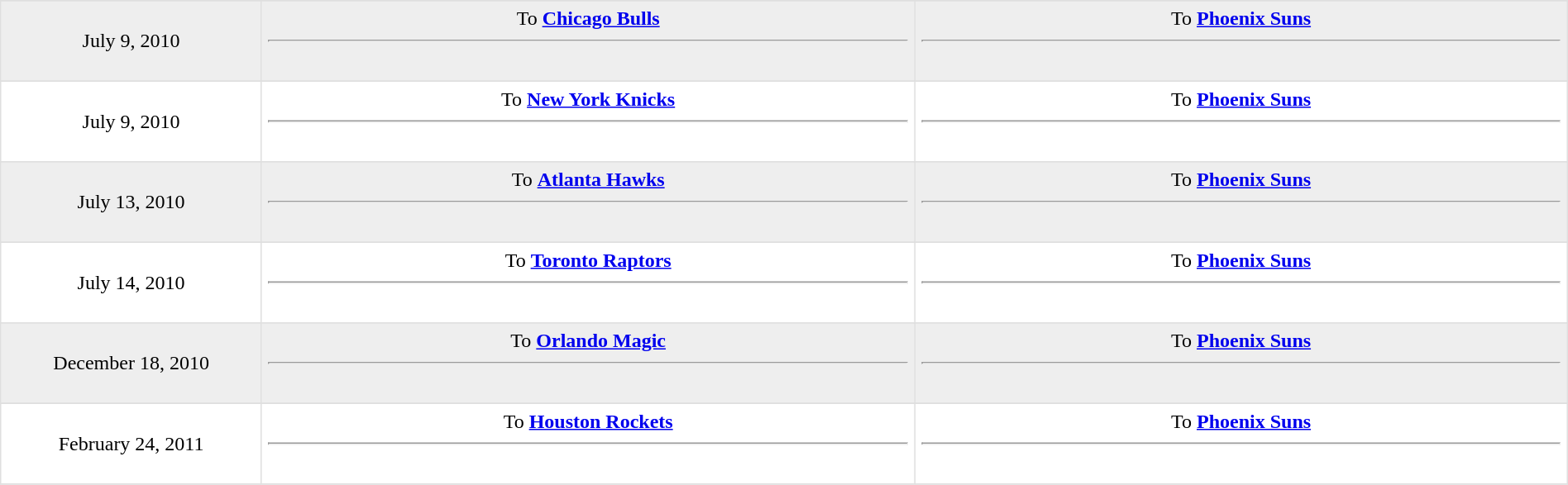<table border=1 style="border-collapse:collapse; text-align: center; width: 100%" bordercolor="#DFDFDF"  cellpadding="5">
<tr>
</tr>
<tr bgcolor="eeeeee">
<td style="width:12%">July 9, 2010<br></td>
<td style="width:30%" valign="top">To <strong><a href='#'>Chicago Bulls</a></strong><hr><br></td>
<td style="width:30%" valign="top">To <strong><a href='#'>Phoenix Suns</a></strong><hr><br></td>
</tr>
<tr>
</tr>
<tr bgcolor="">
<td style="width:12%">July 9, 2010<br></td>
<td style="width:30%" valign="top">To <strong><a href='#'>New York Knicks</a></strong><hr><br></td>
<td style="width:30%" valign="top">To <strong><a href='#'>Phoenix Suns</a></strong><hr><br></td>
</tr>
<tr>
</tr>
<tr bgcolor="eeeeee">
<td style="width:12%">July 13, 2010<br></td>
<td style="width:30%" valign="top">To <strong><a href='#'>Atlanta Hawks</a></strong><hr><br></td>
<td style="width:30%" valign="top">To <strong><a href='#'>Phoenix Suns</a></strong><hr><br></td>
</tr>
<tr>
</tr>
<tr bgcolor="">
<td style="width:12%">July 14, 2010<br></td>
<td style="width:30%" valign="top">To <strong><a href='#'>Toronto Raptors</a></strong><hr><br></td>
<td style="width:30%" valign="top">To <strong><a href='#'>Phoenix Suns</a></strong><hr><br></td>
</tr>
<tr>
</tr>
<tr bgcolor="eeeeee">
<td style="width:12%">December 18, 2010<br></td>
<td style="width:30%" valign="top">To <strong><a href='#'>Orlando Magic</a></strong><hr><br></td>
<td style="width:30%" valign="top">To <strong><a href='#'>Phoenix Suns</a></strong><hr><br></td>
</tr>
<tr>
</tr>
<tr bgcolor="">
<td style="width:12%">February 24, 2011<br></td>
<td style="width:30%" valign="top">To <strong><a href='#'>Houston Rockets</a></strong><hr><br></td>
<td style="width:30%" valign="top">To <strong><a href='#'>Phoenix Suns</a></strong><hr><br></td>
</tr>
<tr>
</tr>
</table>
